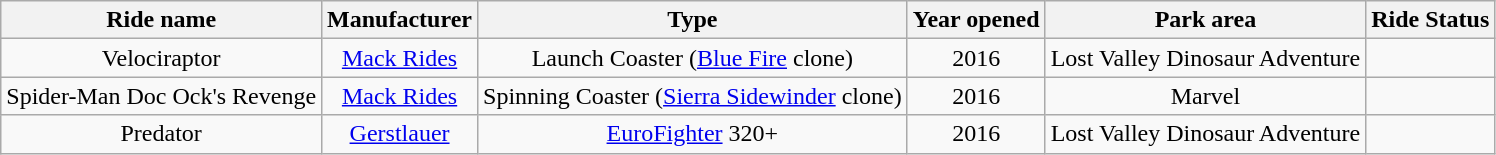<table class="wikitable sortable" style="font-size:100%;text-align:center;">
<tr>
<th>Ride name</th>
<th>Manufacturer</th>
<th>Type</th>
<th>Year opened</th>
<th>Park area</th>
<th>Ride Status</th>
</tr>
<tr>
<td>Velociraptor</td>
<td><a href='#'>Mack Rides</a></td>
<td>Launch Coaster (<a href='#'>Blue Fire</a> clone)</td>
<td>2016</td>
<td>Lost Valley Dinosaur Adventure</td>
<td></td>
</tr>
<tr>
<td>Spider-Man Doc Ock's Revenge</td>
<td><a href='#'>Mack Rides</a></td>
<td>Spinning Coaster (<a href='#'>Sierra Sidewinder</a> clone)</td>
<td>2016</td>
<td>Marvel</td>
<td></td>
</tr>
<tr>
<td>Predator</td>
<td><a href='#'>Gerstlauer</a></td>
<td><a href='#'>EuroFighter</a> 320+</td>
<td>2016</td>
<td>Lost Valley Dinosaur Adventure</td>
<td></td>
</tr>
</table>
